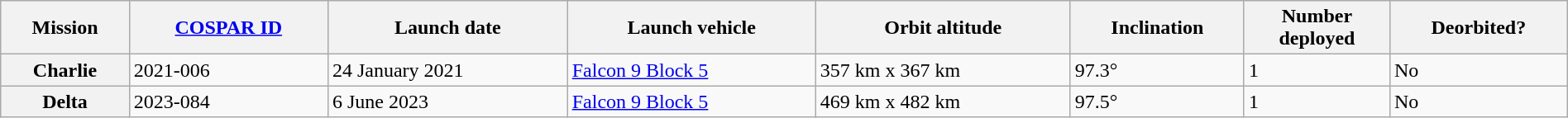<table class="wikitable" width="100%" style="text-align: left;">
<tr>
<th scope="col">Mission</th>
<th><a href='#'>COSPAR ID</a></th>
<th scope="col">Launch date</th>
<th scope="col">Launch vehicle</th>
<th scope="col">Orbit altitude</th>
<th scope="col">Inclination</th>
<th scope="col">Number<br>deployed</th>
<th scope="col">Deorbited?</th>
</tr>
<tr>
<th>Charlie</th>
<td>2021-006</td>
<td>24 January 2021</td>
<td><a href='#'>Falcon 9 Block 5</a></td>
<td>357 km x 367 km</td>
<td>97.3°</td>
<td>1</td>
<td>No</td>
</tr>
<tr>
<th>Delta</th>
<td>2023-084</td>
<td>6 June 2023</td>
<td><a href='#'>Falcon 9 Block 5</a></td>
<td>469 km x 482 km</td>
<td>97.5°</td>
<td>1</td>
<td>No</td>
</tr>
</table>
